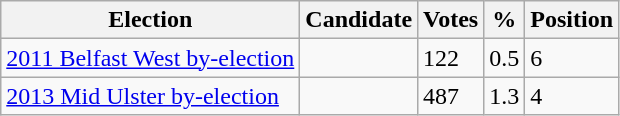<table class="wikitable sortable">
<tr>
<th>Election</th>
<th>Candidate</th>
<th>Votes</th>
<th>%</th>
<th>Position</th>
</tr>
<tr>
<td><a href='#'>2011 Belfast West by-election</a></td>
<td></td>
<td>122</td>
<td>0.5</td>
<td>6</td>
</tr>
<tr>
<td><a href='#'>2013 Mid Ulster by-election</a></td>
<td></td>
<td>487</td>
<td>1.3</td>
<td>4</td>
</tr>
</table>
